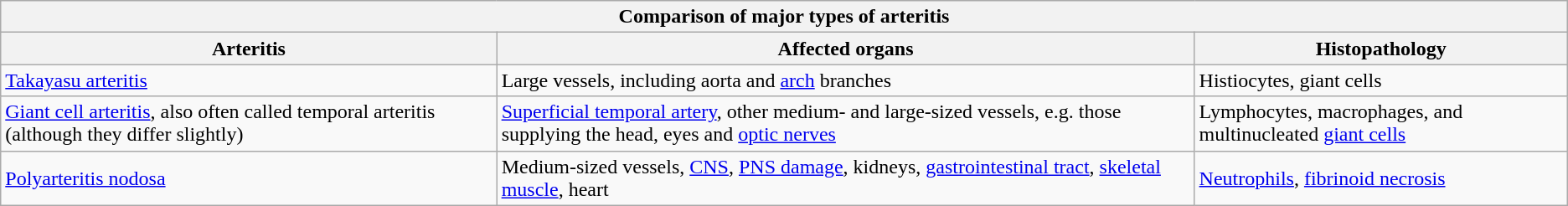<table class="wikitable">
<tr>
<th colspan=3>Comparison of major types of arteritis</th>
</tr>
<tr>
<th>Arteritis</th>
<th>Affected organs</th>
<th>Histopathology</th>
</tr>
<tr>
<td><a href='#'>Takayasu arteritis</a></td>
<td>Large vessels, including aorta and <a href='#'>arch</a> branches</td>
<td>Histiocytes, giant cells</td>
</tr>
<tr>
<td><a href='#'>Giant cell arteritis</a>, also often called temporal arteritis (although they differ slightly)</td>
<td><a href='#'>Superficial temporal artery</a>, other medium- and large-sized vessels, e.g. those supplying the head, eyes and <a href='#'>optic nerves</a></td>
<td>Lymphocytes, macrophages, and multinucleated <a href='#'>giant cells</a></td>
</tr>
<tr>
<td><a href='#'>Polyarteritis nodosa</a></td>
<td>Medium-sized vessels, <a href='#'>CNS</a>, <a href='#'>PNS damage</a>, kidneys, <a href='#'>gastrointestinal tract</a>, <a href='#'>skeletal muscle</a>, heart</td>
<td><a href='#'>Neutrophils</a>, <a href='#'>fibrinoid necrosis</a></td>
</tr>
</table>
